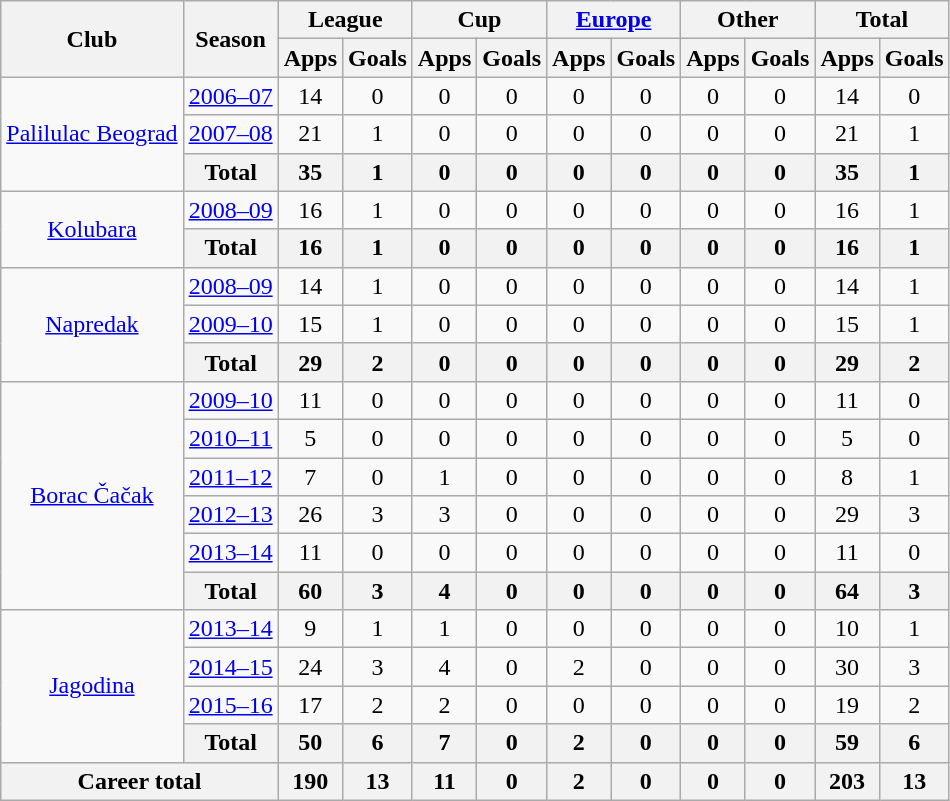<table class="wikitable" style="text-align:center">
<tr>
<th rowspan="2">Club</th>
<th rowspan="2">Season</th>
<th colspan="2">League</th>
<th colspan="2">Cup</th>
<th colspan="2"><a href='#'>Europe</a></th>
<th colspan="2">Other</th>
<th colspan="2">Total</th>
</tr>
<tr>
<th>Apps</th>
<th>Goals</th>
<th>Apps</th>
<th>Goals</th>
<th>Apps</th>
<th>Goals</th>
<th>Apps</th>
<th>Goals</th>
<th>Apps</th>
<th>Goals</th>
</tr>
<tr>
<td rowspan="3"><a href='#'>Palilulac Beograd</a></td>
<td><a href='#'>2006–07</a></td>
<td>14</td>
<td>0</td>
<td>0</td>
<td>0</td>
<td>0</td>
<td>0</td>
<td>0</td>
<td>0</td>
<td>14</td>
<td>0</td>
</tr>
<tr>
<td><a href='#'>2007–08</a></td>
<td>21</td>
<td>1</td>
<td>0</td>
<td>0</td>
<td>0</td>
<td>0</td>
<td>0</td>
<td>0</td>
<td>21</td>
<td>1</td>
</tr>
<tr>
<th>Total</th>
<th>35</th>
<th>1</th>
<th>0</th>
<th>0</th>
<th>0</th>
<th>0</th>
<th>0</th>
<th>0</th>
<th>35</th>
<th>1</th>
</tr>
<tr>
<td rowspan="2"><a href='#'>Kolubara</a></td>
<td><a href='#'>2008–09</a></td>
<td>16</td>
<td>1</td>
<td>0</td>
<td>0</td>
<td>0</td>
<td>0</td>
<td>0</td>
<td>0</td>
<td>16</td>
<td>1</td>
</tr>
<tr>
<th>Total</th>
<th>16</th>
<th>1</th>
<th>0</th>
<th>0</th>
<th>0</th>
<th>0</th>
<th>0</th>
<th>0</th>
<th>16</th>
<th>1</th>
</tr>
<tr>
<td rowspan="3"><a href='#'>Napredak</a></td>
<td><a href='#'>2008–09</a></td>
<td>14</td>
<td>1</td>
<td>0</td>
<td>0</td>
<td>0</td>
<td>0</td>
<td>0</td>
<td>0</td>
<td>14</td>
<td>1</td>
</tr>
<tr>
<td><a href='#'>2009–10</a></td>
<td>15</td>
<td>1</td>
<td>0</td>
<td>0</td>
<td>0</td>
<td>0</td>
<td>0</td>
<td>0</td>
<td>15</td>
<td>1</td>
</tr>
<tr>
<th>Total</th>
<th>29</th>
<th>2</th>
<th>0</th>
<th>0</th>
<th>0</th>
<th>0</th>
<th>0</th>
<th>0</th>
<th>29</th>
<th>2</th>
</tr>
<tr>
<td rowspan="6"><a href='#'>Borac Čačak</a></td>
<td><a href='#'>2009–10</a></td>
<td>11</td>
<td>0</td>
<td>0</td>
<td>0</td>
<td>0</td>
<td>0</td>
<td>0</td>
<td>0</td>
<td>11</td>
<td>0</td>
</tr>
<tr>
<td><a href='#'>2010–11</a></td>
<td>5</td>
<td>0</td>
<td>0</td>
<td>0</td>
<td>0</td>
<td>0</td>
<td>0</td>
<td>0</td>
<td>5</td>
<td>0</td>
</tr>
<tr>
<td><a href='#'>2011–12</a></td>
<td>7</td>
<td>0</td>
<td>1</td>
<td>0</td>
<td>0</td>
<td>0</td>
<td>0</td>
<td>0</td>
<td>8</td>
<td>1</td>
</tr>
<tr>
<td><a href='#'>2012–13</a></td>
<td>26</td>
<td>3</td>
<td>3</td>
<td>0</td>
<td>0</td>
<td>0</td>
<td>0</td>
<td>0</td>
<td>29</td>
<td>3</td>
</tr>
<tr>
<td><a href='#'>2013–14</a></td>
<td>11</td>
<td>0</td>
<td>0</td>
<td>0</td>
<td>0</td>
<td>0</td>
<td>0</td>
<td>0</td>
<td>11</td>
<td>0</td>
</tr>
<tr>
<th>Total</th>
<th>60</th>
<th>3</th>
<th>4</th>
<th>0</th>
<th>0</th>
<th>0</th>
<th>0</th>
<th>0</th>
<th>64</th>
<th>3</th>
</tr>
<tr>
<td rowspan="4"><a href='#'>Jagodina</a></td>
<td><a href='#'>2013–14</a></td>
<td>9</td>
<td>1</td>
<td>1</td>
<td>0</td>
<td>0</td>
<td>0</td>
<td>0</td>
<td>0</td>
<td>10</td>
<td>1</td>
</tr>
<tr>
<td><a href='#'>2014–15</a></td>
<td>24</td>
<td>3</td>
<td>4</td>
<td>0</td>
<td>2</td>
<td>0</td>
<td>0</td>
<td>0</td>
<td>30</td>
<td>3</td>
</tr>
<tr>
<td><a href='#'>2015–16</a></td>
<td>17</td>
<td>2</td>
<td>2</td>
<td>0</td>
<td>0</td>
<td>0</td>
<td>0</td>
<td>0</td>
<td>19</td>
<td>2</td>
</tr>
<tr>
<th>Total</th>
<th>50</th>
<th>6</th>
<th>7</th>
<th>0</th>
<th>2</th>
<th>0</th>
<th>0</th>
<th>0</th>
<th>59</th>
<th>6</th>
</tr>
<tr>
<th colspan="2">Career total</th>
<th>190</th>
<th>13</th>
<th>11</th>
<th>0</th>
<th>2</th>
<th>0</th>
<th>0</th>
<th>0</th>
<th>203</th>
<th>13</th>
</tr>
</table>
